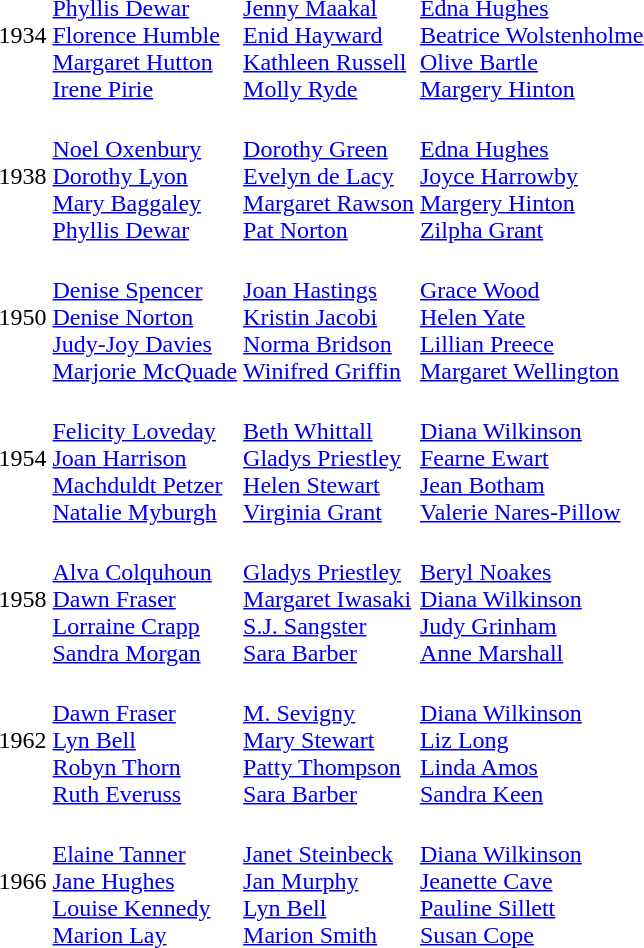<table>
<tr>
<td nowrap>1934</td>
<td><br><a href='#'>Phyllis Dewar</a><br><a href='#'>Florence Humble</a><br><a href='#'>Margaret Hutton</a><br><a href='#'>Irene Pirie</a></td>
<td><br><a href='#'>Jenny Maakal</a><br><a href='#'>Enid Hayward</a><br><a href='#'>Kathleen Russell</a><br><a href='#'>Molly Ryde</a></td>
<td><br><a href='#'>Edna Hughes</a><br><a href='#'>Beatrice Wolstenholme</a><br><a href='#'>Olive Bartle</a><br><a href='#'>Margery Hinton</a></td>
</tr>
<tr>
<td nowrap>1938</td>
<td><br><a href='#'>Noel Oxenbury</a><br><a href='#'>Dorothy Lyon</a><br><a href='#'>Mary Baggaley</a><br><a href='#'>Phyllis Dewar</a></td>
<td><br><a href='#'>Dorothy Green</a><br><a href='#'>Evelyn de Lacy</a><br><a href='#'>Margaret Rawson</a><br><a href='#'>Pat Norton</a></td>
<td><br><a href='#'>Edna Hughes</a><br><a href='#'>Joyce Harrowby</a><br><a href='#'>Margery Hinton</a><br><a href='#'>Zilpha Grant</a></td>
</tr>
<tr>
<td nowrap>1950</td>
<td><br><a href='#'>Denise Spencer</a><br><a href='#'>Denise Norton</a><br><a href='#'>Judy-Joy Davies</a><br><a href='#'>Marjorie McQuade</a></td>
<td><br><a href='#'>Joan Hastings</a><br><a href='#'>Kristin Jacobi</a><br><a href='#'>Norma Bridson</a><br><a href='#'>Winifred Griffin</a></td>
<td><br><a href='#'>Grace Wood</a><br><a href='#'>Helen Yate</a><br><a href='#'>Lillian Preece</a><br><a href='#'>Margaret Wellington</a></td>
</tr>
<tr>
<td nowrap>1954</td>
<td><br><a href='#'>Felicity Loveday</a><br><a href='#'>Joan Harrison</a><br><a href='#'>Machduldt Petzer</a><br><a href='#'>Natalie Myburgh</a></td>
<td><br><a href='#'>Beth Whittall</a><br><a href='#'>Gladys Priestley</a><br><a href='#'>Helen Stewart</a><br><a href='#'>Virginia Grant</a></td>
<td><br><a href='#'>Diana Wilkinson</a><br><a href='#'>Fearne Ewart</a><br><a href='#'>Jean Botham</a><br><a href='#'>Valerie Nares-Pillow</a></td>
</tr>
<tr>
<td>1958</td>
<td><br><a href='#'>Alva Colquhoun</a><br><a href='#'>Dawn Fraser</a><br><a href='#'>Lorraine Crapp</a><br><a href='#'>Sandra Morgan</a></td>
<td><br><a href='#'>Gladys Priestley</a><br><a href='#'>Margaret Iwasaki</a><br><a href='#'>S.J. Sangster</a><br><a href='#'>Sara Barber</a></td>
<td><br><a href='#'>Beryl Noakes</a><br><a href='#'>Diana Wilkinson</a><br><a href='#'>Judy Grinham</a><br><a href='#'>Anne Marshall</a></td>
</tr>
<tr>
<td>1962</td>
<td><br><a href='#'>Dawn Fraser</a><br><a href='#'>Lyn Bell</a><br><a href='#'>Robyn Thorn</a><br><a href='#'>Ruth Everuss</a></td>
<td><br><a href='#'>M. Sevigny</a><br><a href='#'>Mary Stewart</a><br><a href='#'>Patty Thompson</a><br><a href='#'>Sara Barber</a></td>
<td><br><a href='#'>Diana Wilkinson</a><br><a href='#'>Liz Long</a><br><a href='#'>Linda Amos</a><br><a href='#'>Sandra Keen</a></td>
</tr>
<tr>
<td>1966</td>
<td><br><a href='#'>Elaine Tanner</a><br><a href='#'>Jane Hughes</a><br><a href='#'>Louise Kennedy</a><br><a href='#'>Marion Lay</a></td>
<td><br><a href='#'>Janet Steinbeck</a><br><a href='#'>Jan Murphy</a><br><a href='#'>Lyn Bell</a><br><a href='#'>Marion Smith</a></td>
<td><br><a href='#'>Diana Wilkinson</a><br><a href='#'>Jeanette Cave</a><br><a href='#'>Pauline Sillett</a><br><a href='#'>Susan Cope</a></td>
</tr>
</table>
